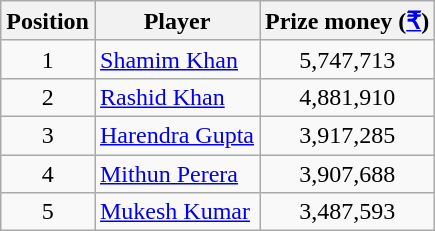<table class=wikitable>
<tr>
<th>Position</th>
<th>Player</th>
<th>Prize money (<a href='#'>₹</a>)</th>
</tr>
<tr>
<td align=center>1</td>
<td> <a href='#'>Shamim Khan</a></td>
<td align=center>5,747,713</td>
</tr>
<tr>
<td align=center>2</td>
<td> <a href='#'>Rashid Khan</a></td>
<td align=center>4,881,910</td>
</tr>
<tr>
<td align=center>3</td>
<td> <a href='#'>Harendra Gupta</a></td>
<td align=center>3,917,285</td>
</tr>
<tr>
<td align=center>4</td>
<td> <a href='#'>Mithun Perera</a></td>
<td align=center>3,907,688</td>
</tr>
<tr>
<td align=center>5</td>
<td> <a href='#'>Mukesh Kumar</a></td>
<td align=center>3,487,593</td>
</tr>
</table>
